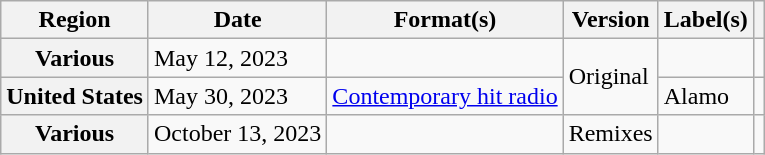<table class="wikitable plainrowheaders">
<tr>
<th scope="col">Region</th>
<th scope="col">Date</th>
<th scope="col">Format(s)</th>
<th scope="col">Version</th>
<th scope="col">Label(s)</th>
<th scope="col"></th>
</tr>
<tr>
<th scope="row">Various</th>
<td>May 12, 2023</td>
<td></td>
<td rowspan="2">Original</td>
<td></td>
<td align="center"></td>
</tr>
<tr>
<th scope="row">United States</th>
<td>May 30, 2023</td>
<td><a href='#'>Contemporary hit radio</a></td>
<td>Alamo</td>
<td align="center"></td>
</tr>
<tr>
<th scope="row">Various</th>
<td>October 13, 2023</td>
<td></td>
<td>Remixes</td>
<td></td>
<td align="center"></td>
</tr>
</table>
